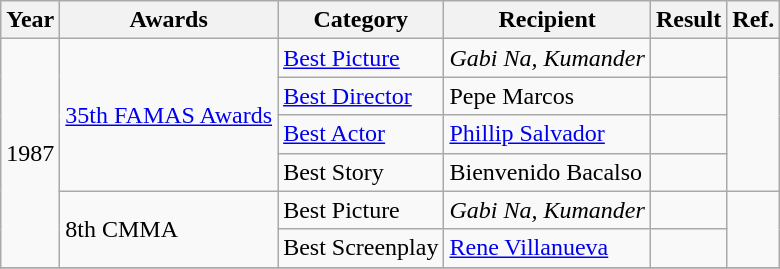<table class="wikitable">
<tr>
<th>Year</th>
<th>Awards</th>
<th>Category</th>
<th>Recipient</th>
<th>Result</th>
<th>Ref.</th>
</tr>
<tr>
<td rowspan="6">1987</td>
<td rowspan="4"><a href='#'>35th FAMAS Awards</a></td>
<td><a href='#'>Best Picture</a></td>
<td><em>Gabi Na, Kumander</em></td>
<td></td>
<td rowspan="4"></td>
</tr>
<tr>
<td><a href='#'>Best Director</a></td>
<td>Pepe Marcos</td>
<td></td>
</tr>
<tr>
<td><a href='#'>Best Actor</a></td>
<td><a href='#'>Phillip Salvador</a></td>
<td></td>
</tr>
<tr>
<td>Best Story</td>
<td>Bienvenido Bacalso</td>
<td></td>
</tr>
<tr>
<td rowspan="2">8th CMMA</td>
<td>Best Picture</td>
<td><em>Gabi Na, Kumander</em></td>
<td></td>
<td rowspan="2"></td>
</tr>
<tr>
<td>Best Screenplay</td>
<td><a href='#'>Rene Villanueva</a></td>
<td></td>
</tr>
<tr>
</tr>
</table>
